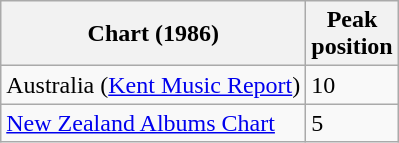<table class="wikitable">
<tr>
<th>Chart (1986)</th>
<th>Peak<br>position</th>
</tr>
<tr>
<td>Australia (<a href='#'>Kent Music Report</a>)</td>
<td>10</td>
</tr>
<tr>
<td><a href='#'>New Zealand Albums Chart</a></td>
<td>5</td>
</tr>
</table>
